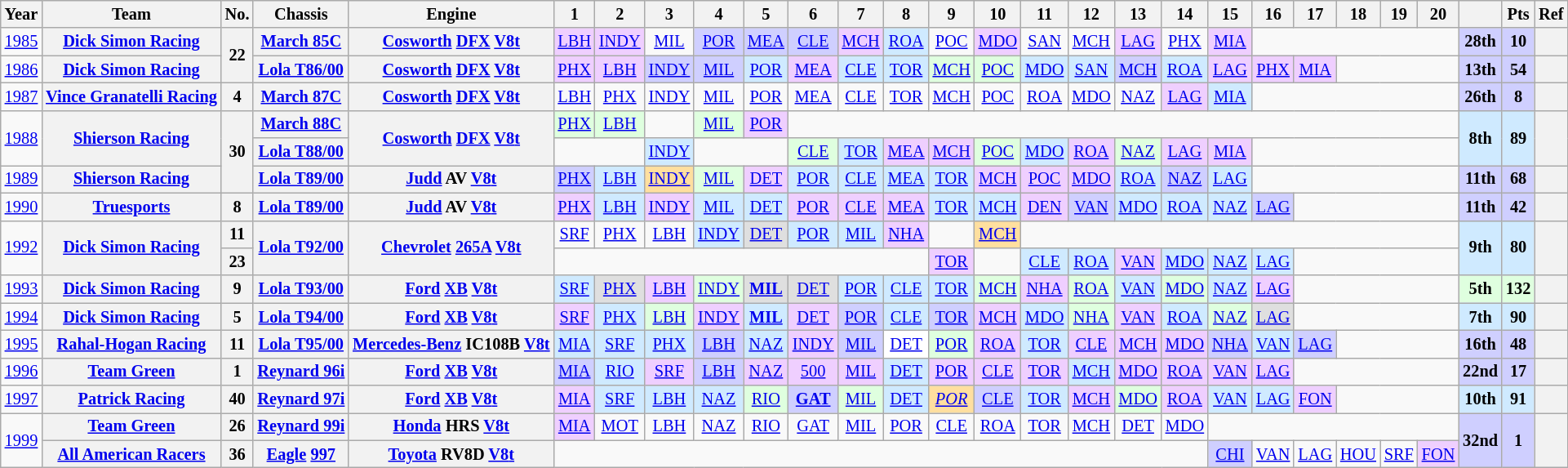<table class="wikitable" style="text-align:center; font-size:85%">
<tr>
<th>Year</th>
<th>Team</th>
<th>No.</th>
<th>Chassis</th>
<th>Engine</th>
<th>1</th>
<th>2</th>
<th>3</th>
<th>4</th>
<th>5</th>
<th>6</th>
<th>7</th>
<th>8</th>
<th>9</th>
<th>10</th>
<th>11</th>
<th>12</th>
<th>13</th>
<th>14</th>
<th>15</th>
<th>16</th>
<th>17</th>
<th>18</th>
<th>19</th>
<th>20</th>
<th></th>
<th>Pts</th>
<th>Ref</th>
</tr>
<tr>
<td><a href='#'>1985</a></td>
<th nowrap><a href='#'>Dick Simon Racing</a></th>
<th rowspan=2>22</th>
<th nowrap><a href='#'>March 85C</a></th>
<th nowrap><a href='#'>Cosworth</a> <a href='#'>DFX</a> <a href='#'>V8</a><a href='#'>t</a></th>
<td style="background:#EFCFFF;"><a href='#'>LBH</a><br></td>
<td style="background:#EFCFFF;"><a href='#'>INDY</a><br></td>
<td><a href='#'>MIL</a></td>
<td style="background:#CFCFFF;"><a href='#'>POR</a><br></td>
<td style="background:#CFCFFF;"><a href='#'>MEA</a><br></td>
<td style="background:#CFCFFF;"><a href='#'>CLE</a><br></td>
<td style="background:#EFCFFF;"><a href='#'>MCH</a><br></td>
<td style="background:#CFEAFF;"><a href='#'>ROA</a><br></td>
<td><a href='#'>POC</a></td>
<td style="background:#EFCFFF;"><a href='#'>MDO</a><br></td>
<td><a href='#'>SAN</a></td>
<td><a href='#'>MCH</a></td>
<td style="background:#EFCFFF;"><a href='#'>LAG</a><br></td>
<td><a href='#'>PHX</a></td>
<td style="background:#EFCFFF;"><a href='#'>MIA</a><br></td>
<td colspan=5></td>
<th style="background:#CFCFFF;">28th</th>
<th style="background:#CFCFFF;">10</th>
<th></th>
</tr>
<tr>
<td><a href='#'>1986</a></td>
<th nowrap><a href='#'>Dick Simon Racing</a></th>
<th nowrap><a href='#'>Lola T86/00</a></th>
<th nowrap><a href='#'>Cosworth</a> <a href='#'>DFX</a> <a href='#'>V8</a><a href='#'>t</a></th>
<td style="background:#EFCFFF;"><a href='#'>PHX</a><br></td>
<td style="background:#EFCFFF;"><a href='#'>LBH</a><br></td>
<td style="background:#CFCFFF;"><a href='#'>INDY</a><br></td>
<td style="background:#CFCFFF;"><a href='#'>MIL</a><br></td>
<td style="background:#CFEAFF;"><a href='#'>POR</a><br></td>
<td style="background:#EFCFFF;"><a href='#'>MEA</a><br></td>
<td style="background:#CFEAFF;"><a href='#'>CLE</a><br></td>
<td style="background:#CFEAFF;"><a href='#'>TOR</a><br></td>
<td style="background:#DFFFDF;"><a href='#'>MCH</a><br></td>
<td style="background:#DFFFDF;"><a href='#'>POC</a><br></td>
<td style="background:#CFEAFF;"><a href='#'>MDO</a><br></td>
<td style="background:#CFEAFF;"><a href='#'>SAN</a><br></td>
<td style="background:#CFCFFF;"><a href='#'>MCH</a><br></td>
<td style="background:#CFEAFF;"><a href='#'>ROA</a><br></td>
<td style="background:#EFCFFF;"><a href='#'>LAG</a><br></td>
<td style="background:#EFCFFF;"><a href='#'>PHX</a><br></td>
<td style="background:#EFCFFF;"><a href='#'>MIA</a><br></td>
<td colspan=3></td>
<th style="background:#CFCFFF;">13th</th>
<th style="background:#CFCFFF;">54</th>
<th></th>
</tr>
<tr>
<td><a href='#'>1987</a></td>
<th nowrap><a href='#'>Vince Granatelli Racing</a></th>
<th>4</th>
<th nowrap><a href='#'>March 87C</a></th>
<th nowrap><a href='#'>Cosworth</a> <a href='#'>DFX</a> <a href='#'>V8</a><a href='#'>t</a></th>
<td><a href='#'>LBH</a></td>
<td><a href='#'>PHX</a></td>
<td><a href='#'>INDY</a></td>
<td><a href='#'>MIL</a></td>
<td><a href='#'>POR</a></td>
<td><a href='#'>MEA</a></td>
<td><a href='#'>CLE</a></td>
<td><a href='#'>TOR</a></td>
<td><a href='#'>MCH</a></td>
<td><a href='#'>POC</a></td>
<td><a href='#'>ROA</a></td>
<td><a href='#'>MDO</a></td>
<td><a href='#'>NAZ</a></td>
<td style="background:#EFCFFF;"><a href='#'>LAG</a><br></td>
<td style="background:#CFEAFF;"><a href='#'>MIA</a><br></td>
<td colspan=5></td>
<th style="background:#CFCFFF;">26th</th>
<th style="background:#CFCFFF;">8</th>
<th></th>
</tr>
<tr>
<td rowspan=2><a href='#'>1988</a></td>
<th rowspan=2 nowrap><a href='#'>Shierson Racing</a></th>
<th rowspan=3>30</th>
<th nowrap><a href='#'>March 88C</a></th>
<th rowspan=2 nowrap><a href='#'>Cosworth</a> <a href='#'>DFX</a> <a href='#'>V8</a><a href='#'>t</a></th>
<td style="background:#DFFFDF;"><a href='#'>PHX</a><br></td>
<td style="background:#DFFFDF;"><a href='#'>LBH</a><br></td>
<td></td>
<td style="background:#DFFFDF;"><a href='#'>MIL</a><br></td>
<td style="background:#EFCFFF;"><a href='#'>POR</a><br></td>
<td colspan=15></td>
<th rowspan=2 style="background:#CFEAFF;">8th</th>
<th rowspan=2 style="background:#CFEAFF;">89</th>
<th rowspan=2></th>
</tr>
<tr>
<th nowrap><a href='#'>Lola T88/00</a></th>
<td colspan=2></td>
<td style="background:#CFEAFF;"><a href='#'>INDY</a><br></td>
<td colspan=2></td>
<td style="background:#DFFFDF;"><a href='#'>CLE</a><br></td>
<td style="background:#CFEAFF;"><a href='#'>TOR</a><br></td>
<td style="background:#EFCFFF;"><a href='#'>MEA</a><br></td>
<td style="background:#EFCFFF;"><a href='#'>MCH</a><br></td>
<td style="background:#DFFFDF;"><a href='#'>POC</a><br></td>
<td style="background:#CFEAFF;"><a href='#'>MDO</a><br></td>
<td style="background:#EFCFFF;"><a href='#'>ROA</a><br></td>
<td style="background:#DFFFDF;"><a href='#'>NAZ</a><br></td>
<td style="background:#EFCFFF;"><a href='#'>LAG</a><br></td>
<td style="background:#EFCFFF;"><a href='#'>MIA</a><br></td>
<td colspan=5></td>
</tr>
<tr>
<td><a href='#'>1989</a></td>
<th nowrap><a href='#'>Shierson Racing</a></th>
<th nowrap><a href='#'>Lola T89/00</a></th>
<th nowrap><a href='#'>Judd</a> AV <a href='#'>V8</a><a href='#'>t</a></th>
<td style="background:#CFCFFF;"><a href='#'>PHX</a><br></td>
<td style="background:#CFEAFF;"><a href='#'>LBH</a><br></td>
<td style="background:#FFDF9F;"><a href='#'>INDY</a><br></td>
<td style="background:#DFFFDF;"><a href='#'>MIL</a><br></td>
<td style="background:#EFCFFF;"><a href='#'>DET</a><br></td>
<td style="background:#CFEAFF;"><a href='#'>POR</a><br></td>
<td style="background:#CFEAFF;"><a href='#'>CLE</a><br></td>
<td style="background:#CFEAFF;"><a href='#'>MEA</a><br></td>
<td style="background:#CFEAFF;"><a href='#'>TOR</a><br></td>
<td style="background:#EFCFFF;"><a href='#'>MCH</a><br></td>
<td style="background:#EFCFFF;"><a href='#'>POC</a><br></td>
<td style="background:#EFCFFF;"><a href='#'>MDO</a><br></td>
<td style="background:#CFEAFF;"><a href='#'>ROA</a><br></td>
<td style="background:#CFCFFF;"><a href='#'>NAZ</a><br></td>
<td style="background:#CFEAFF;"><a href='#'>LAG</a><br></td>
<td colspan=5></td>
<th style="background:#CFCFFF;">11th</th>
<th style="background:#CFCFFF;">68</th>
<th></th>
</tr>
<tr>
<td><a href='#'>1990</a></td>
<th nowrap><a href='#'>Truesports</a></th>
<th>8</th>
<th nowrap><a href='#'>Lola T89/00</a></th>
<th nowrap><a href='#'>Judd</a> AV <a href='#'>V8</a><a href='#'>t</a></th>
<td style="background:#EFCFFF;"><a href='#'>PHX</a><br></td>
<td style="background:#CFEAFF;"><a href='#'>LBH</a><br></td>
<td style="background:#EFCFFF;"><a href='#'>INDY</a><br></td>
<td style="background:#CFEAFF;"><a href='#'>MIL</a><br></td>
<td style="background:#CFEAFF;"><a href='#'>DET</a><br></td>
<td style="background:#EFCFFF;"><a href='#'>POR</a><br></td>
<td style="background:#EFCFFF;"><a href='#'>CLE</a><br></td>
<td style="background:#EFCFFF;"><a href='#'>MEA</a><br></td>
<td style="background:#CFEAFF;"><a href='#'>TOR</a><br></td>
<td style="background:#CFEAFF;"><a href='#'>MCH</a><br></td>
<td style="background:#EFCFFF;"><a href='#'>DEN</a><br></td>
<td style="background:#CFCFFF;"><a href='#'>VAN</a><br></td>
<td style="background:#CFEAFF;"><a href='#'>MDO</a><br></td>
<td style="background:#CFEAFF;"><a href='#'>ROA</a><br></td>
<td style="background:#CFEAFF;"><a href='#'>NAZ</a><br></td>
<td style="background:#CFCFFF;"><a href='#'>LAG</a><br></td>
<td colspan=4></td>
<th style="background:#CFCFFF;">11th</th>
<th style="background:#CFCFFF;">42</th>
<th></th>
</tr>
<tr>
<td rowspan=2><a href='#'>1992</a></td>
<th rowspan=2 nowrap><a href='#'>Dick Simon Racing</a></th>
<th>11</th>
<th rowspan=2 nowrap><a href='#'>Lola T92/00</a></th>
<th rowspan=2 nowrap><a href='#'>Chevrolet</a> <a href='#'>265A</a> <a href='#'>V8</a><a href='#'>t</a></th>
<td><a href='#'>SRF</a></td>
<td><a href='#'>PHX</a></td>
<td><a href='#'>LBH</a></td>
<td style="background:#CFEAFF;"><a href='#'>INDY</a><br></td>
<td style="background:#DFDFDF;"><a href='#'>DET</a><br></td>
<td style="background:#CFEAFF;"><a href='#'>POR</a><br></td>
<td style="background:#CFEAFF;"><a href='#'>MIL</a><br></td>
<td style="background:#EFCFFF;"><a href='#'>NHA</a><br></td>
<td></td>
<td style="background:#FFDF9F;"><a href='#'>MCH</a><br></td>
<td colspan=10></td>
<th style="background:#CFEAFF;" rowspan=2>9th</th>
<th style="background:#CFEAFF;" rowspan=2>80</th>
<th rowspan=2></th>
</tr>
<tr>
<th>23</th>
<td colspan=8></td>
<td style="background:#EFCFFF;"><a href='#'>TOR</a><br></td>
<td></td>
<td style="background:#CFEAFF;"><a href='#'>CLE</a><br></td>
<td style="background:#CFEAFF;"><a href='#'>ROA</a><br></td>
<td style="background:#EFCFFF;"><a href='#'>VAN</a><br></td>
<td style="background:#CFEAFF;"><a href='#'>MDO</a><br></td>
<td style="background:#CFEAFF;"><a href='#'>NAZ</a><br></td>
<td style="background:#CFEAFF;"><a href='#'>LAG</a><br></td>
<td colspan=4></td>
</tr>
<tr>
<td><a href='#'>1993</a></td>
<th nowrap><a href='#'>Dick Simon Racing</a></th>
<th>9</th>
<th nowrap><a href='#'>Lola T93/00</a></th>
<th nowrap><a href='#'>Ford</a> <a href='#'>XB</a> <a href='#'>V8</a><a href='#'>t</a></th>
<td style="background:#CFEAFF;"><a href='#'>SRF</a><br></td>
<td style="background:#DFDFDF;"><a href='#'>PHX</a><br></td>
<td style="background:#EFCFFF;"><a href='#'>LBH</a><br></td>
<td style="background:#DFFFDF;"><a href='#'>INDY</a><br></td>
<td style="background:#DFDFDF;"><strong><a href='#'>MIL</a></strong><br></td>
<td style="background:#DFDFDF;"><a href='#'>DET</a><br></td>
<td style="background:#CFEAFF;"><a href='#'>POR</a><br></td>
<td style="background:#CFEAFF;"><a href='#'>CLE</a><br></td>
<td style="background:#CFEAFF;"><a href='#'>TOR</a><br></td>
<td style="background:#DFFFDF;"><a href='#'>MCH</a><br></td>
<td style="background:#EFCFFF;"><a href='#'>NHA</a><br></td>
<td style="background:#DFFFDF;"><a href='#'>ROA</a><br></td>
<td style="background:#CFEAFF;"><a href='#'>VAN</a><br></td>
<td style="background:#DFFFDF;"><a href='#'>MDO</a><br></td>
<td style="background:#CFEAFF;"><a href='#'>NAZ</a><br></td>
<td style="background:#EFCFFF;"><a href='#'>LAG</a><br></td>
<td colspan=4></td>
<th style="background:#DFFFDF;">5th</th>
<th style="background:#DFFFDF;">132</th>
<th></th>
</tr>
<tr>
<td><a href='#'>1994</a></td>
<th nowrap><a href='#'>Dick Simon Racing</a></th>
<th>5</th>
<th nowrap><a href='#'>Lola T94/00</a></th>
<th nowrap><a href='#'>Ford</a> <a href='#'>XB</a> <a href='#'>V8</a><a href='#'>t</a></th>
<td style="background:#EFCFFF;"><a href='#'>SRF</a><br></td>
<td style="background:#CFEAFF;"><a href='#'>PHX</a><br></td>
<td style="background:#DFFFDF;"><a href='#'>LBH</a><br></td>
<td style="background:#EFCFFF;"><a href='#'>INDY</a><br></td>
<td style="background:#CFEAFF;"><strong><a href='#'>MIL</a></strong><br></td>
<td style="background:#EFCFFF;"><a href='#'>DET</a><br></td>
<td style="background:#CFCFFF;"><a href='#'>POR</a><br></td>
<td style="background:#CFEAFF;"><a href='#'>CLE</a><br></td>
<td style="background:#CFCFFF;"><a href='#'>TOR</a><br></td>
<td style="background:#EFCFFF;"><a href='#'>MCH</a><br></td>
<td style="background:#CFEAFF;"><a href='#'>MDO</a><br></td>
<td style="background:#DFFFDF;"><a href='#'>NHA</a><br></td>
<td style="background:#EFCFFF;"><a href='#'>VAN</a><br></td>
<td style="background:#CFEAFF;"><a href='#'>ROA</a><br></td>
<td style="background:#DFFFDF;"><a href='#'>NAZ</a><br></td>
<td style="background:#DFDFDF;"><a href='#'>LAG</a><br></td>
<td colspan=4></td>
<th style="background:#CFEAFF;">7th</th>
<th style="background:#CFEAFF;">90</th>
<th></th>
</tr>
<tr>
<td><a href='#'>1995</a></td>
<th nowrap><a href='#'>Rahal-Hogan Racing</a></th>
<th>11</th>
<th nowrap><a href='#'>Lola T95/00</a></th>
<th nowrap><a href='#'>Mercedes-Benz</a> IC108B <a href='#'>V8</a><a href='#'>t</a></th>
<td style="background:#CFEAFF;"><a href='#'>MIA</a><br></td>
<td style="background:#CFEAFF;"><a href='#'>SRF</a><br></td>
<td style="background:#CFEAFF;"><a href='#'>PHX</a><br></td>
<td style="background:#CFCFFF;"><a href='#'>LBH</a><br></td>
<td style="background:#CFEAFF;"><a href='#'>NAZ</a><br></td>
<td style="background:#EFCFFF;"><a href='#'>INDY</a><br></td>
<td style="background:#CFCFFF;"><a href='#'>MIL</a><br></td>
<td style="background:#FFFFFF;"><a href='#'>DET</a><br></td>
<td style="background:#DFFFDF;"><a href='#'>POR</a><br></td>
<td style="background:#EFCFFF;"><a href='#'>ROA</a><br></td>
<td style="background:#CFEAFF;"><a href='#'>TOR</a><br></td>
<td style="background:#EFCFFF;"><a href='#'>CLE</a><br></td>
<td style="background:#EFCFFF;"><a href='#'>MCH</a><br></td>
<td style="background:#EFCFFF;"><a href='#'>MDO</a><br></td>
<td style="background:#CFCFFF;"><a href='#'>NHA</a><br></td>
<td style="background:#CFEAFF;"><a href='#'>VAN</a><br></td>
<td style="background:#CFCFFF;"><a href='#'>LAG</a><br></td>
<td colspan=3></td>
<th style="background:#CFCFFF;">16th</th>
<th style="background:#CFCFFF;">48</th>
<th></th>
</tr>
<tr>
<td><a href='#'>1996</a></td>
<th nowrap><a href='#'>Team Green</a></th>
<th>1</th>
<th nowrap><a href='#'>Reynard 96i</a></th>
<th nowrap><a href='#'>Ford</a> <a href='#'>XB</a> <a href='#'>V8</a><a href='#'>t</a></th>
<td style="background:#CFCFFF;"><a href='#'>MIA</a><br></td>
<td style="background:#CFEAFF;"><a href='#'>RIO</a><br></td>
<td style="background:#EFCFFF;"><a href='#'>SRF</a><br></td>
<td style="background:#CFCFFF;"><a href='#'>LBH</a><br></td>
<td style="background:#EFCFFF;"><a href='#'>NAZ</a><br></td>
<td style="background:#EFCFFF;"><a href='#'>500</a><br></td>
<td style="background:#EFCFFF;"><a href='#'>MIL</a><br></td>
<td style="background:#CFEAFF;"><a href='#'>DET</a><br></td>
<td style="background:#EFCFFF;"><a href='#'>POR</a><br></td>
<td style="background:#EFCFFF;"><a href='#'>CLE</a><br></td>
<td style="background:#EFCFFF;"><a href='#'>TOR</a><br></td>
<td style="background:#CFEAFF;"><a href='#'>MCH</a><br></td>
<td style="background:#EFCFFF;"><a href='#'>MDO</a><br></td>
<td style="background:#EFCFFF;"><a href='#'>ROA</a><br></td>
<td style="background:#EFCFFF;"><a href='#'>VAN</a><br></td>
<td style="background:#EFCFFF;"><a href='#'>LAG</a><br></td>
<td colspan=4></td>
<th style="background:#CFCFFF;">22nd</th>
<th style="background:#CFCFFF;">17</th>
<th></th>
</tr>
<tr>
<td><a href='#'>1997</a></td>
<th nowrap><a href='#'>Patrick Racing</a></th>
<th>40</th>
<th nowrap><a href='#'>Reynard 97i</a></th>
<th nowrap><a href='#'>Ford</a> <a href='#'>XB</a> <a href='#'>V8</a><a href='#'>t</a></th>
<td style="background:#EFCFFF;"><a href='#'>MIA</a><br></td>
<td style="background:#CFEAFF;"><a href='#'>SRF</a><br></td>
<td style="background:#CFEAFF;"><a href='#'>LBH</a><br></td>
<td style="background:#CFEAFF;"><a href='#'>NAZ</a><br></td>
<td style="background:#DFFFDF;"><a href='#'>RIO</a><br></td>
<td style="background:#CFCFFF;"><strong><a href='#'>GAT</a></strong><br></td>
<td style="background:#DFFFDF;"><a href='#'>MIL</a><br></td>
<td style="background:#CFEAFF;"><a href='#'>DET</a><br></td>
<td style="background:#FFDF9F;"><em><a href='#'>POR</a></em><br></td>
<td style="background:#CFCFFF;"><a href='#'>CLE</a><br></td>
<td style="background:#CFEAFF;"><a href='#'>TOR</a><br></td>
<td style="background:#EFCFFF;"><a href='#'>MCH</a><br></td>
<td style="background:#DFFFDF;"><a href='#'>MDO</a><br></td>
<td style="background:#EFCFFF;"><a href='#'>ROA</a><br></td>
<td style="background:#CFEAFF;"><a href='#'>VAN</a><br></td>
<td style="background:#CFEAFF;"><a href='#'>LAG</a><br></td>
<td style="background:#EFCFFF;"><a href='#'>FON</a><br></td>
<td colspan=3></td>
<th style="background:#CFEAFF;">10th</th>
<th style="background:#CFEAFF;">91</th>
<th></th>
</tr>
<tr>
<td rowspan=2><a href='#'>1999</a></td>
<th nowrap><a href='#'>Team Green</a></th>
<th>26</th>
<th nowrap><a href='#'>Reynard 99i</a></th>
<th nowrap><a href='#'>Honda</a> HRS <a href='#'>V8</a><a href='#'>t</a></th>
<td style="background:#EFCFFF;"><a href='#'>MIA</a><br></td>
<td><a href='#'>MOT</a></td>
<td><a href='#'>LBH</a></td>
<td><a href='#'>NAZ</a></td>
<td><a href='#'>RIO</a></td>
<td><a href='#'>GAT</a></td>
<td><a href='#'>MIL</a></td>
<td><a href='#'>POR</a></td>
<td><a href='#'>CLE</a></td>
<td><a href='#'>ROA</a></td>
<td><a href='#'>TOR</a></td>
<td><a href='#'>MCH</a></td>
<td><a href='#'>DET</a></td>
<td><a href='#'>MDO</a></td>
<td colspan=6></td>
<th rowspan=2 style="background:#CFCFFF;">32nd</th>
<th rowspan=2 style="background:#CFCFFF;">1</th>
<th rowspan=2></th>
</tr>
<tr>
<th nowrap><a href='#'>All American Racers</a></th>
<th>36</th>
<th nowrap><a href='#'>Eagle</a> <a href='#'>997</a></th>
<th nowrap><a href='#'>Toyota</a> RV8D <a href='#'>V8</a><a href='#'>t</a></th>
<td colspan=14></td>
<td style="background:#CFCFFF;"><a href='#'>CHI</a><br></td>
<td><a href='#'>VAN</a></td>
<td><a href='#'>LAG</a></td>
<td><a href='#'>HOU</a></td>
<td><a href='#'>SRF</a></td>
<td style="background:#EFCFFF;"><a href='#'>FON</a><br></td>
</tr>
</table>
